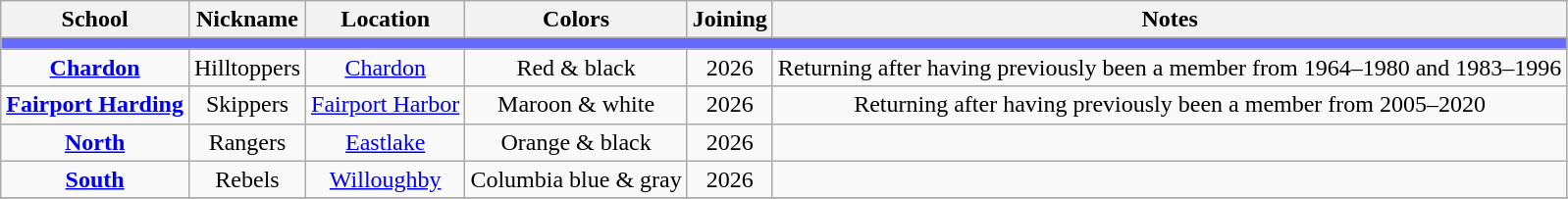<table class="wikitable sortable">
<tr>
<th>School</th>
<th>Nickname</th>
<th>Location</th>
<th>Colors</th>
<th>Joining</th>
<th>Notes</th>
</tr>
<tr>
<th colspan="8" style="background:#676AFE;"></th>
</tr>
<tr>
<td align=center><strong><a href='#'>Chardon</a></strong></td>
<td align=center>Hilltoppers</td>
<td align=center><a href='#'>Chardon</a></td>
<td align=center>Red & black <br> </td>
<td align=center>2026</td>
<td align=center>Returning after having previously been a member from 1964–1980 and 1983–1996</td>
</tr>
<tr>
<td align=center><strong><a href='#'>Fairport Harding</a></strong></td>
<td align=center>Skippers</td>
<td align=center><a href='#'>Fairport Harbor</a></td>
<td align=center>Maroon & white <br> </td>
<td align=center>2026</td>
<td align=center>Returning after having previously been a member from 2005–2020</td>
</tr>
<tr>
<td align=center><strong><a href='#'>North</a></strong></td>
<td align=center>Rangers</td>
<td align=center><a href='#'>Eastlake</a></td>
<td align=center>Orange & black <br>  </td>
<td align=center>2026</td>
<td align=center></td>
</tr>
<tr>
<td align=center><strong><a href='#'>South</a></strong></td>
<td align=center>Rebels</td>
<td align=center><a href='#'>Willoughby</a></td>
<td align=center>Columbia blue & gray <br>  </td>
<td align=center>2026</td>
<td align=center></td>
</tr>
<tr>
</tr>
</table>
